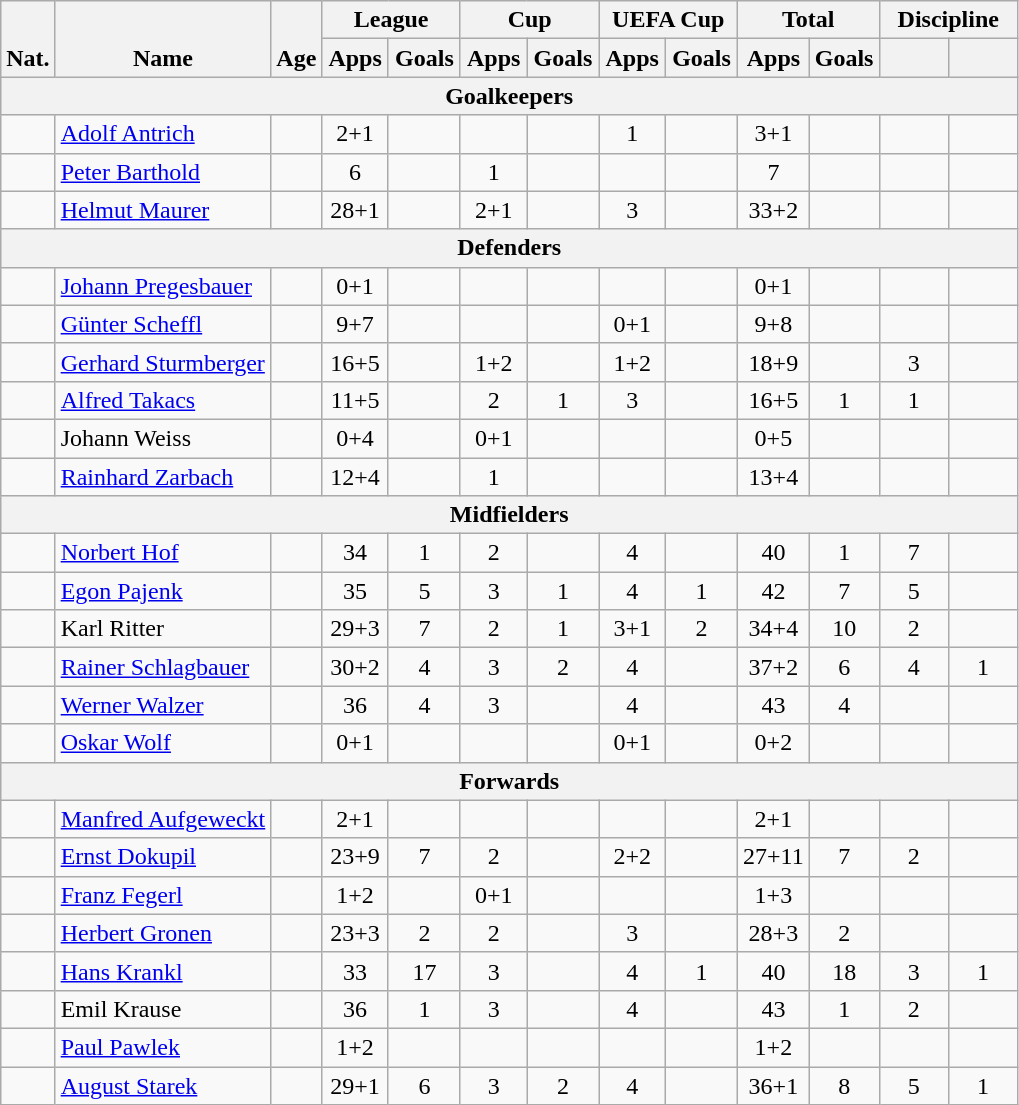<table class="wikitable" style="text-align:center">
<tr>
<th rowspan="2" valign="bottom">Nat.</th>
<th rowspan="2" valign="bottom">Name</th>
<th rowspan="2" valign="bottom">Age</th>
<th colspan="2" width="85">League</th>
<th colspan="2" width="85">Cup</th>
<th colspan="2" width="85">UEFA Cup</th>
<th colspan="2" width="85">Total</th>
<th colspan="2" width="85">Discipline</th>
</tr>
<tr>
<th>Apps</th>
<th>Goals</th>
<th>Apps</th>
<th>Goals</th>
<th>Apps</th>
<th>Goals</th>
<th>Apps</th>
<th>Goals</th>
<th></th>
<th></th>
</tr>
<tr>
<th colspan=15>Goalkeepers</th>
</tr>
<tr>
<td></td>
<td align="left"><a href='#'>Adolf Antrich</a></td>
<td></td>
<td>2+1</td>
<td></td>
<td></td>
<td></td>
<td>1</td>
<td></td>
<td>3+1</td>
<td></td>
<td></td>
<td></td>
</tr>
<tr>
<td></td>
<td align="left"><a href='#'>Peter Barthold</a></td>
<td></td>
<td>6</td>
<td></td>
<td>1</td>
<td></td>
<td></td>
<td></td>
<td>7</td>
<td></td>
<td></td>
<td></td>
</tr>
<tr>
<td></td>
<td align="left"><a href='#'>Helmut Maurer</a></td>
<td></td>
<td>28+1</td>
<td></td>
<td>2+1</td>
<td></td>
<td>3</td>
<td></td>
<td>33+2</td>
<td></td>
<td></td>
<td></td>
</tr>
<tr>
<th colspan=15>Defenders</th>
</tr>
<tr>
<td></td>
<td align="left"><a href='#'>Johann Pregesbauer</a></td>
<td></td>
<td>0+1</td>
<td></td>
<td></td>
<td></td>
<td></td>
<td></td>
<td>0+1</td>
<td></td>
<td></td>
<td></td>
</tr>
<tr>
<td></td>
<td align="left"><a href='#'>Günter Scheffl</a></td>
<td></td>
<td>9+7</td>
<td></td>
<td></td>
<td></td>
<td>0+1</td>
<td></td>
<td>9+8</td>
<td></td>
<td></td>
<td></td>
</tr>
<tr>
<td></td>
<td align="left"><a href='#'>Gerhard Sturmberger</a></td>
<td></td>
<td>16+5</td>
<td></td>
<td>1+2</td>
<td></td>
<td>1+2</td>
<td></td>
<td>18+9</td>
<td></td>
<td>3</td>
<td></td>
</tr>
<tr>
<td></td>
<td align="left"><a href='#'>Alfred Takacs</a></td>
<td></td>
<td>11+5</td>
<td></td>
<td>2</td>
<td>1</td>
<td>3</td>
<td></td>
<td>16+5</td>
<td>1</td>
<td>1</td>
<td></td>
</tr>
<tr>
<td></td>
<td align="left">Johann Weiss</td>
<td></td>
<td>0+4</td>
<td></td>
<td>0+1</td>
<td></td>
<td></td>
<td></td>
<td>0+5</td>
<td></td>
<td></td>
<td></td>
</tr>
<tr>
<td></td>
<td align="left"><a href='#'>Rainhard Zarbach</a></td>
<td></td>
<td>12+4</td>
<td></td>
<td>1</td>
<td></td>
<td></td>
<td></td>
<td>13+4</td>
<td></td>
<td></td>
<td></td>
</tr>
<tr>
<th colspan=15>Midfielders</th>
</tr>
<tr>
<td></td>
<td align="left"><a href='#'>Norbert Hof</a></td>
<td></td>
<td>34</td>
<td>1</td>
<td>2</td>
<td></td>
<td>4</td>
<td></td>
<td>40</td>
<td>1</td>
<td>7</td>
<td></td>
</tr>
<tr>
<td></td>
<td align="left"><a href='#'>Egon Pajenk</a></td>
<td></td>
<td>35</td>
<td>5</td>
<td>3</td>
<td>1</td>
<td>4</td>
<td>1</td>
<td>42</td>
<td>7</td>
<td>5</td>
<td></td>
</tr>
<tr>
<td></td>
<td align="left">Karl Ritter</td>
<td></td>
<td>29+3</td>
<td>7</td>
<td>2</td>
<td>1</td>
<td>3+1</td>
<td>2</td>
<td>34+4</td>
<td>10</td>
<td>2</td>
<td></td>
</tr>
<tr>
<td></td>
<td align="left"><a href='#'>Rainer Schlagbauer</a></td>
<td></td>
<td>30+2</td>
<td>4</td>
<td>3</td>
<td>2</td>
<td>4</td>
<td></td>
<td>37+2</td>
<td>6</td>
<td>4</td>
<td>1</td>
</tr>
<tr>
<td></td>
<td align="left"><a href='#'>Werner Walzer</a></td>
<td></td>
<td>36</td>
<td>4</td>
<td>3</td>
<td></td>
<td>4</td>
<td></td>
<td>43</td>
<td>4</td>
<td></td>
<td></td>
</tr>
<tr>
<td></td>
<td align="left"><a href='#'>Oskar Wolf</a></td>
<td></td>
<td>0+1</td>
<td></td>
<td></td>
<td></td>
<td>0+1</td>
<td></td>
<td>0+2</td>
<td></td>
<td></td>
<td></td>
</tr>
<tr>
<th colspan=15>Forwards</th>
</tr>
<tr>
<td></td>
<td align="left"><a href='#'>Manfred Aufgeweckt</a></td>
<td></td>
<td>2+1</td>
<td></td>
<td></td>
<td></td>
<td></td>
<td></td>
<td>2+1</td>
<td></td>
<td></td>
<td></td>
</tr>
<tr>
<td></td>
<td align="left"><a href='#'>Ernst Dokupil</a></td>
<td></td>
<td>23+9</td>
<td>7</td>
<td>2</td>
<td></td>
<td>2+2</td>
<td></td>
<td>27+11</td>
<td>7</td>
<td>2</td>
<td></td>
</tr>
<tr>
<td></td>
<td align="left"><a href='#'>Franz Fegerl</a></td>
<td></td>
<td>1+2</td>
<td></td>
<td>0+1</td>
<td></td>
<td></td>
<td></td>
<td>1+3</td>
<td></td>
<td></td>
<td></td>
</tr>
<tr>
<td></td>
<td align="left"><a href='#'>Herbert Gronen</a></td>
<td></td>
<td>23+3</td>
<td>2</td>
<td>2</td>
<td></td>
<td>3</td>
<td></td>
<td>28+3</td>
<td>2</td>
<td></td>
<td></td>
</tr>
<tr>
<td></td>
<td align="left"><a href='#'>Hans Krankl</a></td>
<td></td>
<td>33</td>
<td>17</td>
<td>3</td>
<td></td>
<td>4</td>
<td>1</td>
<td>40</td>
<td>18</td>
<td>3</td>
<td>1</td>
</tr>
<tr>
<td></td>
<td align="left">Emil Krause</td>
<td></td>
<td>36</td>
<td>1</td>
<td>3</td>
<td></td>
<td>4</td>
<td></td>
<td>43</td>
<td>1</td>
<td>2</td>
<td></td>
</tr>
<tr>
<td></td>
<td align="left"><a href='#'>Paul Pawlek</a></td>
<td></td>
<td>1+2</td>
<td></td>
<td></td>
<td></td>
<td></td>
<td></td>
<td>1+2</td>
<td></td>
<td></td>
<td></td>
</tr>
<tr>
<td></td>
<td align="left"><a href='#'>August Starek</a></td>
<td></td>
<td>29+1</td>
<td>6</td>
<td>3</td>
<td>2</td>
<td>4</td>
<td></td>
<td>36+1</td>
<td>8</td>
<td>5</td>
<td>1</td>
</tr>
</table>
